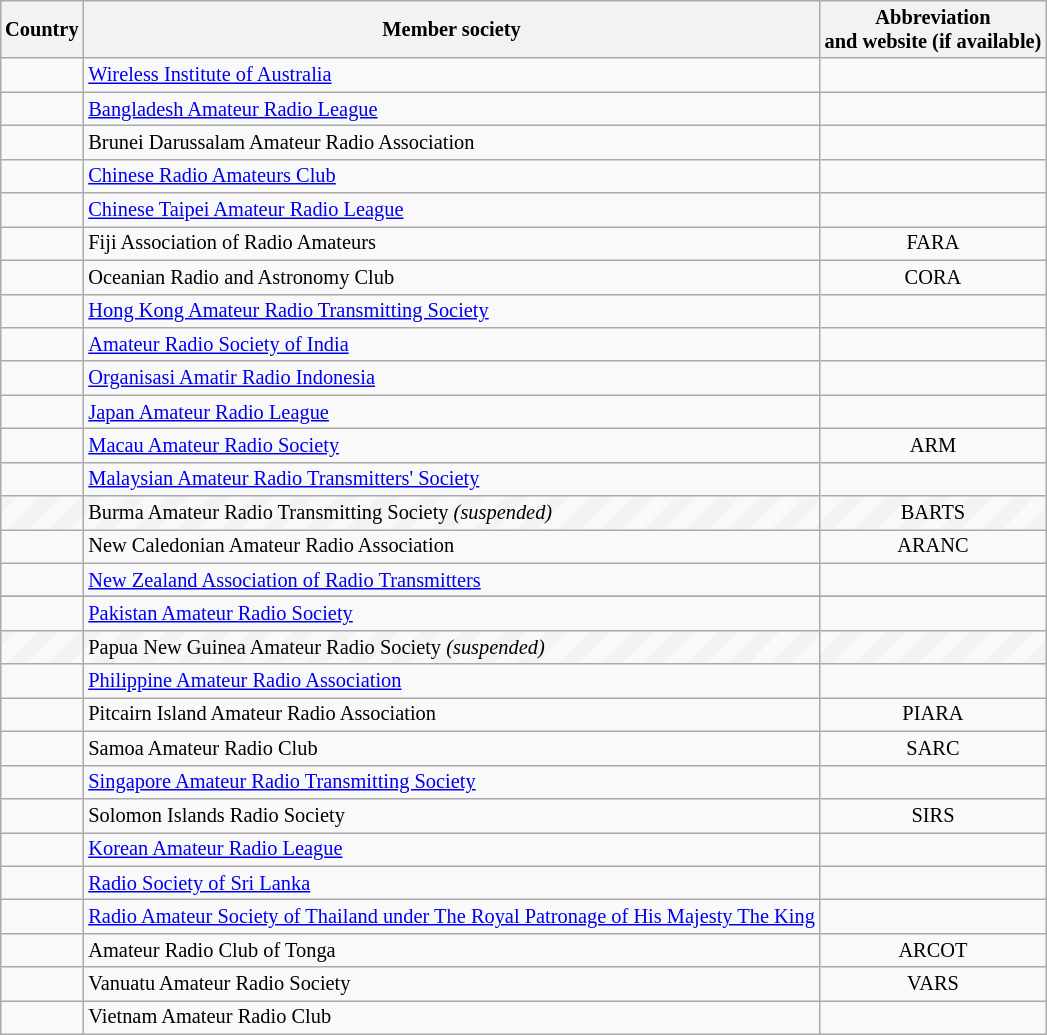<table class="sortable wikitable" style="border:1px grey; font-size:85%; margin-left:1em;">
<tr>
<th>Country</th>
<th>Member society</th>
<th>Abbreviation<br>and website (if available)</th>
</tr>
<tr>
<td></td>
<td><a href='#'>Wireless Institute of Australia</a></td>
<td align = "center"></td>
</tr>
<tr>
<td></td>
<td><a href='#'>Bangladesh Amateur Radio League</a></td>
<td align = "center"></td>
</tr>
<tr>
<td></td>
<td>Brunei Darussalam Amateur Radio Association</td>
<td align = "center"> </td>
</tr>
<tr>
<td></td>
<td><a href='#'>Chinese Radio Amateurs Club</a></td>
<td align = "center"></td>
</tr>
<tr>
<td></td>
<td><a href='#'>Chinese Taipei Amateur Radio League</a></td>
<td align = "center"></td>
</tr>
<tr>
<td></td>
<td>Fiji Association of Radio Amateurs</td>
<td align = "center">FARA</td>
</tr>
<tr>
<td></td>
<td>Oceanian Radio and Astronomy Club</td>
<td align = "center">CORA</td>
</tr>
<tr>
<td></td>
<td><a href='#'>Hong Kong Amateur Radio Transmitting Society</a></td>
<td align = "center"></td>
</tr>
<tr>
<td></td>
<td><a href='#'>Amateur Radio Society of India</a></td>
<td align = "center"></td>
</tr>
<tr>
<td></td>
<td><a href='#'>Organisasi Amatir Radio Indonesia</a></td>
<td align = "center"></td>
</tr>
<tr>
<td></td>
<td><a href='#'>Japan Amateur Radio League</a></td>
<td align = "center"></td>
</tr>
<tr>
<td></td>
<td><a href='#'>Macau Amateur Radio Society</a></td>
<td align = "center">ARM</td>
</tr>
<tr>
<td></td>
<td><a href='#'>Malaysian Amateur Radio Transmitters' Society</a></td>
<td align = "center"> </td>
</tr>
<tr style="background: repeating-linear-gradient(-45deg, rgba(0,0,0,0.025) 0px, rgba(0,0,0,0.025) 10px, transparent 10px, transparent 20px)">
<td></td>
<td>Burma Amateur Radio Transmitting Society <em>(suspended)</em></td>
<td align = "center">BARTS</td>
</tr>
<tr>
<td></td>
<td>New Caledonian Amateur Radio Association</td>
<td align = "center">ARANC</td>
</tr>
<tr>
<td></td>
<td><a href='#'>New Zealand Association of Radio Transmitters</a></td>
<td align = "center"></td>
</tr>
<tr style="background: repeating-linear-gradient(-45deg, rgba(0,0,0,0.025) 0px, rgba(0,0,0,0.025) 10px, transparent 10px, transparent 20px)">
</tr>
<tr>
<td></td>
<td><a href='#'>Pakistan Amateur Radio Society</a></td>
<td align = "center"></td>
</tr>
<tr style="background: repeating-linear-gradient(-45deg, rgba(0,0,0,0.025) 0px, rgba(0,0,0,0.025) 10px, transparent 10px, transparent 20px)">
<td></td>
<td>Papua New Guinea Amateur Radio Society <em>(suspended)</em></td>
<td align = "center"></td>
</tr>
<tr>
<td></td>
<td><a href='#'>Philippine Amateur Radio Association</a></td>
<td align = "center"></td>
</tr>
<tr>
<td></td>
<td>Pitcairn Island Amateur Radio Association</td>
<td align = "center">PIARA</td>
</tr>
<tr>
<td></td>
<td>Samoa Amateur Radio Club</td>
<td align = "center">SARC</td>
</tr>
<tr>
<td></td>
<td><a href='#'>Singapore Amateur Radio Transmitting Society</a></td>
<td align = "center"></td>
</tr>
<tr>
<td></td>
<td>Solomon Islands Radio Society</td>
<td align = "center">SIRS</td>
</tr>
<tr>
<td></td>
<td><a href='#'>Korean Amateur Radio League</a></td>
<td align = "center"></td>
</tr>
<tr>
<td></td>
<td><a href='#'>Radio Society of Sri Lanka</a></td>
<td align = "center"></td>
</tr>
<tr>
<td></td>
<td><a href='#'>Radio Amateur Society of Thailand under The Royal Patronage of His Majesty The King</a></td>
<td align = "center"></td>
</tr>
<tr>
<td></td>
<td>Amateur Radio Club of Tonga</td>
<td align = "center">ARCOT</td>
</tr>
<tr>
<td></td>
<td>Vanuatu Amateur Radio Society</td>
<td align = "center">VARS</td>
</tr>
<tr>
<td></td>
<td>Vietnam Amateur Radio Club</td>
<td align = "center"></td>
</tr>
</table>
